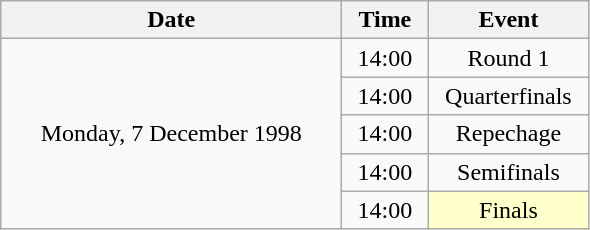<table class = "wikitable" style="text-align:center;">
<tr>
<th width=220>Date</th>
<th width=50>Time</th>
<th width=100>Event</th>
</tr>
<tr>
<td rowspan=5>Monday, 7 December 1998</td>
<td>14:00</td>
<td>Round 1</td>
</tr>
<tr>
<td>14:00</td>
<td>Quarterfinals</td>
</tr>
<tr>
<td>14:00</td>
<td>Repechage</td>
</tr>
<tr>
<td>14:00</td>
<td>Semifinals</td>
</tr>
<tr>
<td>14:00</td>
<td bgcolor=ffffcc>Finals</td>
</tr>
</table>
